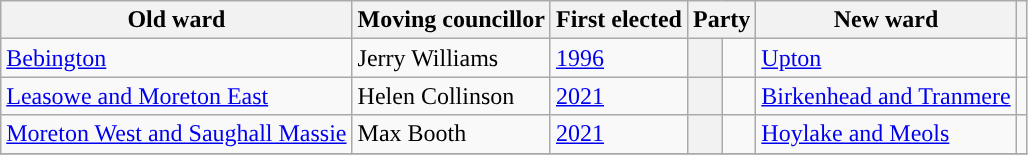<table class="wikitable sortable">
<tr>
<th>Old ward</th>
<th>Moving councillor</th>
<th>First elected</th>
<th colspan="2">Party</th>
<th>New ward</th>
<th></th>
</tr>
<tr>
<td align="left"><a href='#'>Bebington</a></td>
<td align="left">Jerry Williams</td>
<td align="left"><a href='#'>1996</a></td>
<th style="background-color: "></th>
<td><a href='#'></a></td>
<td align="left"><a href='#'>Upton</a></td>
<td align = center></td>
</tr>
<tr>
<td align="left"><a href='#'>Leasowe and Moreton East</a></td>
<td align="left">Helen Collinson</td>
<td align="left"><a href='#'>2021</a></td>
<th style="background-color: "></th>
<td><a href='#'></a></td>
<td align="left"><a href='#'>Birkenhead and Tranmere</a></td>
<td align = center></td>
</tr>
<tr>
<td align="left"><a href='#'>Moreton West and Saughall Massie</a></td>
<td align="left">Max Booth</td>
<td align="left"><a href='#'>2021</a></td>
<th style="background-color: "></th>
<td><a href='#'></a></td>
<td align="left"><a href='#'>Hoylake and Meols</a></td>
<td align = center></td>
</tr>
<tr>
</tr>
</table>
